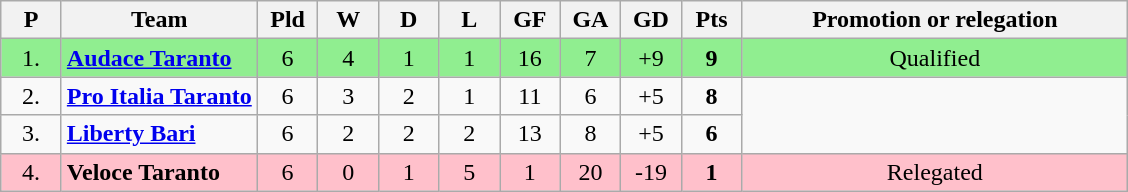<table class="wikitable sortable" style="text-align: center;">
<tr>
<th width=33>P<br></th>
<th>Team<br></th>
<th width=33>Pld<br></th>
<th width=33>W<br></th>
<th width=33>D<br></th>
<th width=33>L<br></th>
<th width=33>GF<br></th>
<th width=33>GA<br></th>
<th width=33>GD<br></th>
<th width=33>Pts<br></th>
<th class="unsortable" width=250>Promotion or relegation<br></th>
</tr>
<tr style="background: #90EE90;">
<td>1.</td>
<td align="left"><strong><a href='#'>Audace Taranto</a></strong></td>
<td>6</td>
<td>4</td>
<td>1</td>
<td>1</td>
<td>16</td>
<td>7</td>
<td>+9</td>
<td><strong>9</strong></td>
<td>Qualified</td>
</tr>
<tr>
<td>2.</td>
<td align="left"><strong><a href='#'>Pro Italia Taranto</a></strong></td>
<td>6</td>
<td>3</td>
<td>2</td>
<td>1</td>
<td>11</td>
<td>6</td>
<td>+5</td>
<td><strong>8</strong></td>
</tr>
<tr>
<td>3.</td>
<td align="left"><strong><a href='#'>Liberty Bari</a></strong></td>
<td>6</td>
<td>2</td>
<td>2</td>
<td>2</td>
<td>13</td>
<td>8</td>
<td>+5</td>
<td><strong>6</strong></td>
</tr>
<tr style="background: Pink">
<td>4.</td>
<td align="left"><strong>Veloce Taranto</strong></td>
<td>6</td>
<td>0</td>
<td>1</td>
<td>5</td>
<td>1</td>
<td>20</td>
<td>-19</td>
<td><strong>1</strong></td>
<td>Relegated</td>
</tr>
</table>
